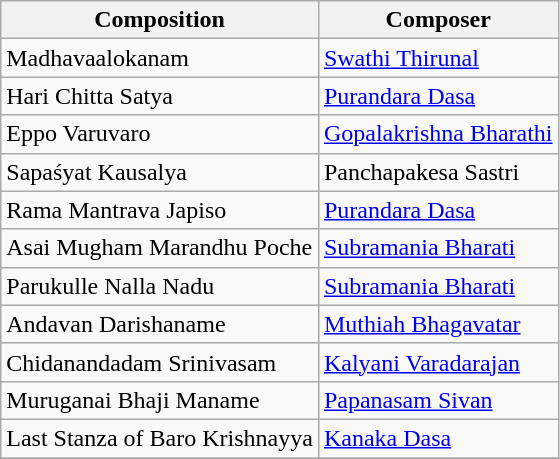<table class="wikitable">
<tr>
<th>Composition</th>
<th>Composer</th>
</tr>
<tr>
<td>Madhavaalokanam</td>
<td><a href='#'>Swathi Thirunal</a></td>
</tr>
<tr>
<td>Hari Chitta Satya</td>
<td><a href='#'>Purandara Dasa</a></td>
</tr>
<tr>
<td>Eppo Varuvaro</td>
<td><a href='#'>Gopalakrishna Bharathi</a></td>
</tr>
<tr>
<td>Sapaśyat Kausalya</td>
<td>Panchapakesa Sastri</td>
</tr>
<tr>
<td>Rama Mantrava Japiso</td>
<td><a href='#'>Purandara Dasa</a></td>
</tr>
<tr>
<td>Asai Mugham Marandhu Poche</td>
<td><a href='#'>Subramania Bharati</a></td>
</tr>
<tr>
<td>Parukulle Nalla Nadu</td>
<td><a href='#'>Subramania Bharati</a></td>
</tr>
<tr>
<td>Andavan Darishaname</td>
<td><a href='#'>Muthiah Bhagavatar</a></td>
</tr>
<tr>
<td>Chidanandadam Srinivasam</td>
<td><a href='#'>Kalyani Varadarajan</a></td>
</tr>
<tr>
<td>Muruganai Bhaji Maname</td>
<td><a href='#'>Papanasam Sivan</a></td>
</tr>
<tr>
<td>Last Stanza of Baro Krishnayya</td>
<td><a href='#'>Kanaka Dasa</a></td>
</tr>
<tr>
</tr>
</table>
